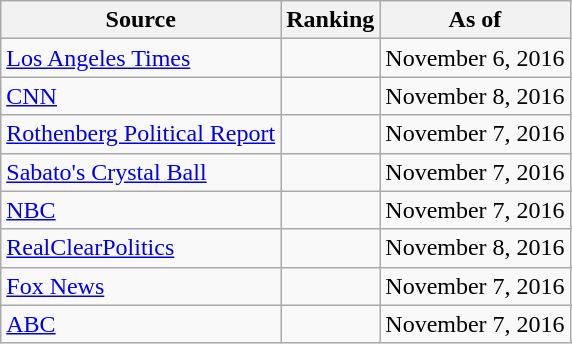<table class="wikitable" style="text-align:center">
<tr>
<th>Source</th>
<th>Ranking</th>
<th>As of</th>
</tr>
<tr>
<td align="left"><a href='#'>Los Angeles Times</a></td>
<td></td>
<td>November 6, 2016</td>
</tr>
<tr>
<td align="left"><a href='#'>CNN</a></td>
<td></td>
<td>November 8, 2016</td>
</tr>
<tr>
<td align=left><a href='#'>Rothenberg Political Report</a></td>
<td></td>
<td>November 7, 2016</td>
</tr>
<tr>
<td align="left"><a href='#'>Sabato's Crystal Ball</a></td>
<td></td>
<td>November 7, 2016</td>
</tr>
<tr>
<td align="left"><a href='#'>NBC</a></td>
<td></td>
<td>November 7, 2016</td>
</tr>
<tr>
<td align="left"><a href='#'>RealClearPolitics</a></td>
<td></td>
<td>November 8, 2016</td>
</tr>
<tr>
<td align="left"><a href='#'>Fox News</a></td>
<td></td>
<td>November 7, 2016</td>
</tr>
<tr>
<td align="left"><a href='#'>ABC</a></td>
<td></td>
<td>November 7, 2016</td>
</tr>
</table>
